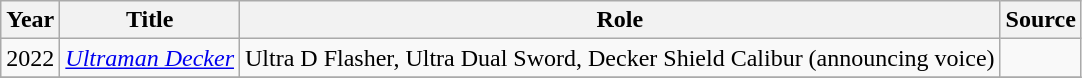<table class="wikitable sortable plainrowheaders">
<tr>
<th>Year</th>
<th>Title</th>
<th>Role</th>
<th class="unsortable">Source</th>
</tr>
<tr>
<td>2022</td>
<td><em><a href='#'>Ultraman Decker</a></em></td>
<td>Ultra D Flasher, Ultra Dual Sword, Decker Shield Calibur (announcing voice)</td>
<td></td>
</tr>
<tr>
</tr>
</table>
